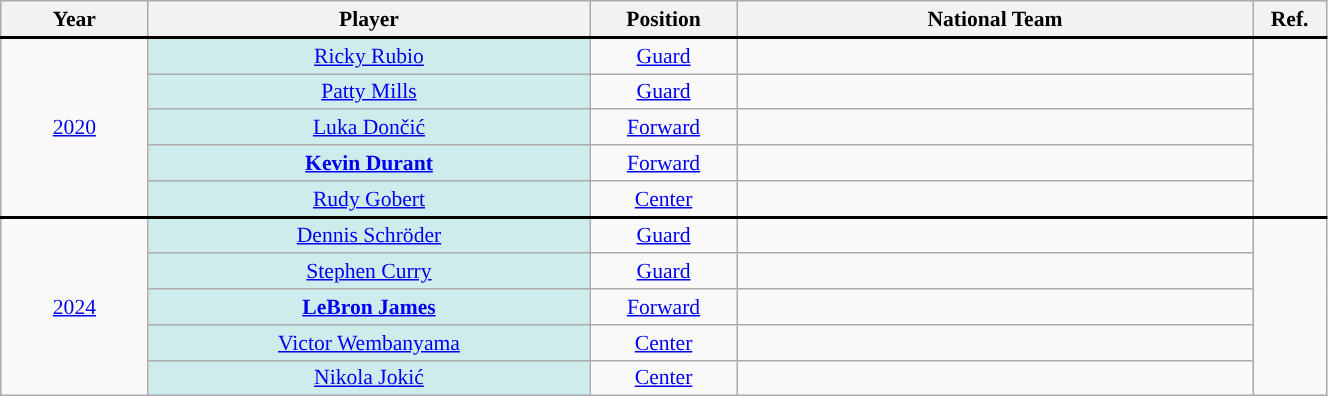<table class="wikitable" style="width: 70%; text-align:center; font-size:90%">
<tr>
<th width=10%>Year</th>
<th width=30%>Player</th>
<th width=10%>Position</th>
<th width=35%>National Team</th>
<th width=5%>Ref.</th>
</tr>
<tr style = "border-top:2px solid black;">
<td rowspan=5><a href='#'>2020</a></td>
<td style="background-color:#CFECEC; align=center"><a href='#'>Ricky Rubio</a></td>
<td align=center><a href='#'>Guard</a></td>
<td align=center></td>
<td rowspan=5></td>
</tr>
<tr>
<td style="background-color:#CFECEC; align=center"><a href='#'>Patty Mills</a></td>
<td align=center><a href='#'>Guard</a></td>
<td align=center></td>
</tr>
<tr>
<td style="background-color:#CFECEC; align=center"><a href='#'>Luka Dončić</a></td>
<td align=center><a href='#'>Forward</a></td>
<td align=center></td>
</tr>
<tr>
<td style="background-color:#CFECEC; align=center"><strong><a href='#'>Kevin Durant</a></strong></td>
<td align=center><a href='#'>Forward</a></td>
<td align=center></td>
</tr>
<tr>
<td style="background-color:#CFECEC; align=center"><a href='#'>Rudy Gobert</a></td>
<td align=center><a href='#'>Center</a></td>
<td align=center></td>
</tr>
<tr style = "border-top:2px solid black;">
<td rowspan=5><a href='#'>2024</a></td>
<td style="background-color:#CFECEC; align=center"><a href='#'>Dennis Schröder</a></td>
<td align=center><a href='#'>Guard</a></td>
<td align=center></td>
<td rowspan=5></td>
</tr>
<tr>
<td style="background-color:#CFECEC; align=center"><a href='#'>Stephen Curry</a></td>
<td align=center><a href='#'>Guard</a></td>
<td align=center></td>
</tr>
<tr>
<td style="background-color:#CFECEC; align=center"><strong><a href='#'>LeBron James</a></strong></td>
<td align=center><a href='#'>Forward</a></td>
<td align=center></td>
</tr>
<tr>
<td style="background-color:#CFECEC; align=center"><a href='#'>Victor Wembanyama</a></td>
<td align=center><a href='#'>Center</a></td>
<td align=center></td>
</tr>
<tr>
<td style="background-color:#CFECEC; align=center"><a href='#'>Nikola Jokić</a></td>
<td align=center><a href='#'>Center</a></td>
<td align=center></td>
</tr>
</table>
